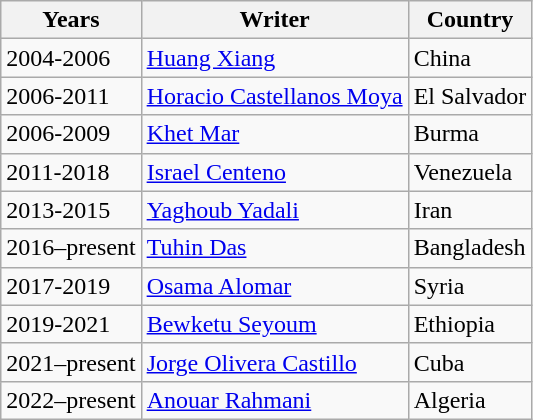<table class ="wikitable sortable">
<tr>
<th>Years</th>
<th>Writer</th>
<th>Country</th>
</tr>
<tr>
<td>2004-2006</td>
<td><a href='#'>Huang Xiang</a></td>
<td>China</td>
</tr>
<tr>
<td>2006-2011</td>
<td><a href='#'>Horacio Castellanos Moya</a></td>
<td>El Salvador</td>
</tr>
<tr>
<td>2006-2009</td>
<td><a href='#'>Khet Mar</a></td>
<td>Burma</td>
</tr>
<tr>
<td>2011-2018</td>
<td><a href='#'>Israel Centeno</a></td>
<td>Venezuela</td>
</tr>
<tr>
<td>2013-2015</td>
<td><a href='#'>Yaghoub Yadali</a></td>
<td>Iran</td>
</tr>
<tr>
<td>2016–present</td>
<td><a href='#'>Tuhin Das</a></td>
<td>Bangladesh</td>
</tr>
<tr>
<td>2017-2019</td>
<td><a href='#'>Osama Alomar</a></td>
<td>Syria</td>
</tr>
<tr>
<td>2019-2021</td>
<td><a href='#'>Bewketu Seyoum</a></td>
<td>Ethiopia</td>
</tr>
<tr>
<td>2021–present</td>
<td><a href='#'>Jorge Olivera Castillo</a></td>
<td>Cuba</td>
</tr>
<tr>
<td>2022–present</td>
<td><a href='#'>Anouar Rahmani</a></td>
<td>Algeria</td>
</tr>
</table>
